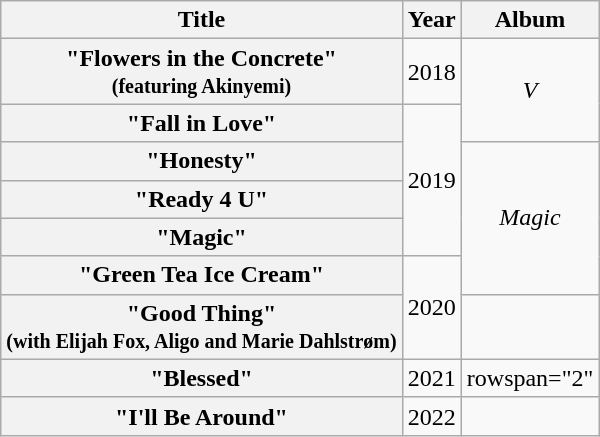<table class="wikitable plainrowheaders" style="text-align:center;">
<tr>
<th scope="col">Title</th>
<th scope="col">Year</th>
<th scope="col">Album</th>
</tr>
<tr>
<th scope="row">"Flowers in the Concrete" <br><small>(featuring Akinyemi)</small></th>
<td>2018</td>
<td rowspan="2"><em>V</em></td>
</tr>
<tr>
<th scope="row">"Fall in Love" </th>
<td rowspan="4">2019</td>
</tr>
<tr>
<th scope="row">"Honesty" </th>
<td rowspan="4"><em>Magic</em></td>
</tr>
<tr>
<th scope="row">"Ready 4 U"</th>
</tr>
<tr>
<th scope="row">"Magic" </th>
</tr>
<tr>
<th scope="row">"Green Tea Ice Cream"</th>
<td rowspan="2">2020</td>
</tr>
<tr>
<th scope="row">"Good Thing" <br><small>(with Elijah Fox, Aligo and Marie Dahlstrøm)</small></th>
<td></td>
</tr>
<tr>
<th scope="row">"Blessed"</th>
<td>2021</td>
<td>rowspan="2" </td>
</tr>
<tr>
<th scope="row">"I'll Be Around"</th>
<td>2022</td>
</tr>
</table>
